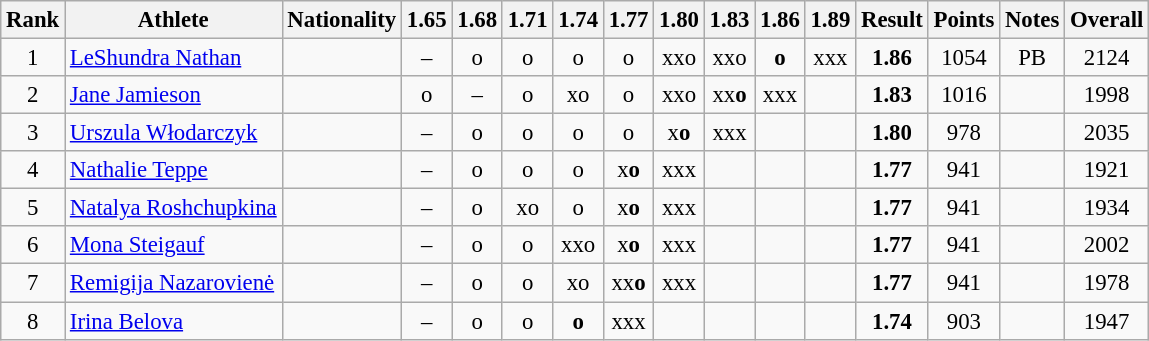<table class="wikitable sortable" style="text-align:center;font-size:95%">
<tr>
<th>Rank</th>
<th>Athlete</th>
<th>Nationality</th>
<th>1.65</th>
<th>1.68</th>
<th>1.71</th>
<th>1.74</th>
<th>1.77</th>
<th>1.80</th>
<th>1.83</th>
<th>1.86</th>
<th>1.89</th>
<th>Result</th>
<th>Points</th>
<th>Notes</th>
<th>Overall</th>
</tr>
<tr>
<td>1</td>
<td align="left"><a href='#'>LeShundra Nathan</a></td>
<td align=left></td>
<td>–</td>
<td>o</td>
<td>o</td>
<td>o</td>
<td>o</td>
<td>xxo</td>
<td>xxo</td>
<td><strong>o</strong></td>
<td>xxx</td>
<td><strong>1.86</strong></td>
<td>1054</td>
<td>PB</td>
<td>2124</td>
</tr>
<tr>
<td>2</td>
<td align="left"><a href='#'>Jane Jamieson</a></td>
<td align=left></td>
<td>o</td>
<td>–</td>
<td>o</td>
<td>xo</td>
<td>o</td>
<td>xxo</td>
<td>xx<strong>o</strong></td>
<td>xxx</td>
<td></td>
<td><strong>1.83</strong></td>
<td>1016</td>
<td></td>
<td>1998</td>
</tr>
<tr>
<td>3</td>
<td align="left"><a href='#'>Urszula Włodarczyk</a></td>
<td align=left></td>
<td>–</td>
<td>o</td>
<td>o</td>
<td>o</td>
<td>o</td>
<td>x<strong>o</strong></td>
<td>xxx</td>
<td></td>
<td></td>
<td><strong>1.80</strong></td>
<td>978</td>
<td></td>
<td>2035</td>
</tr>
<tr>
<td>4</td>
<td align="left"><a href='#'>Nathalie Teppe</a></td>
<td align=left></td>
<td>–</td>
<td>o</td>
<td>o</td>
<td>o</td>
<td>x<strong>o</strong></td>
<td>xxx</td>
<td></td>
<td></td>
<td></td>
<td><strong>1.77</strong></td>
<td>941</td>
<td></td>
<td>1921</td>
</tr>
<tr>
<td>5</td>
<td align="left"><a href='#'>Natalya Roshchupkina</a></td>
<td align=left></td>
<td>–</td>
<td>o</td>
<td>xo</td>
<td>o</td>
<td>x<strong>o</strong></td>
<td>xxx</td>
<td></td>
<td></td>
<td></td>
<td><strong>1.77</strong></td>
<td>941</td>
<td></td>
<td>1934</td>
</tr>
<tr>
<td>6</td>
<td align="left"><a href='#'>Mona Steigauf</a></td>
<td align=left></td>
<td>–</td>
<td>o</td>
<td>o</td>
<td>xxo</td>
<td>x<strong>o</strong></td>
<td>xxx</td>
<td></td>
<td></td>
<td></td>
<td><strong>1.77</strong></td>
<td>941</td>
<td></td>
<td>2002</td>
</tr>
<tr>
<td>7</td>
<td align="left"><a href='#'>Remigija Nazarovienė</a></td>
<td align=left></td>
<td>–</td>
<td>o</td>
<td>o</td>
<td>xo</td>
<td>xx<strong>o</strong></td>
<td>xxx</td>
<td></td>
<td></td>
<td></td>
<td><strong>1.77</strong></td>
<td>941</td>
<td></td>
<td>1978</td>
</tr>
<tr>
<td>8</td>
<td align="left"><a href='#'>Irina Belova</a></td>
<td align=left></td>
<td>–</td>
<td>o</td>
<td>o</td>
<td><strong>o</strong></td>
<td>xxx</td>
<td></td>
<td></td>
<td></td>
<td></td>
<td><strong>1.74</strong></td>
<td>903</td>
<td></td>
<td>1947</td>
</tr>
</table>
